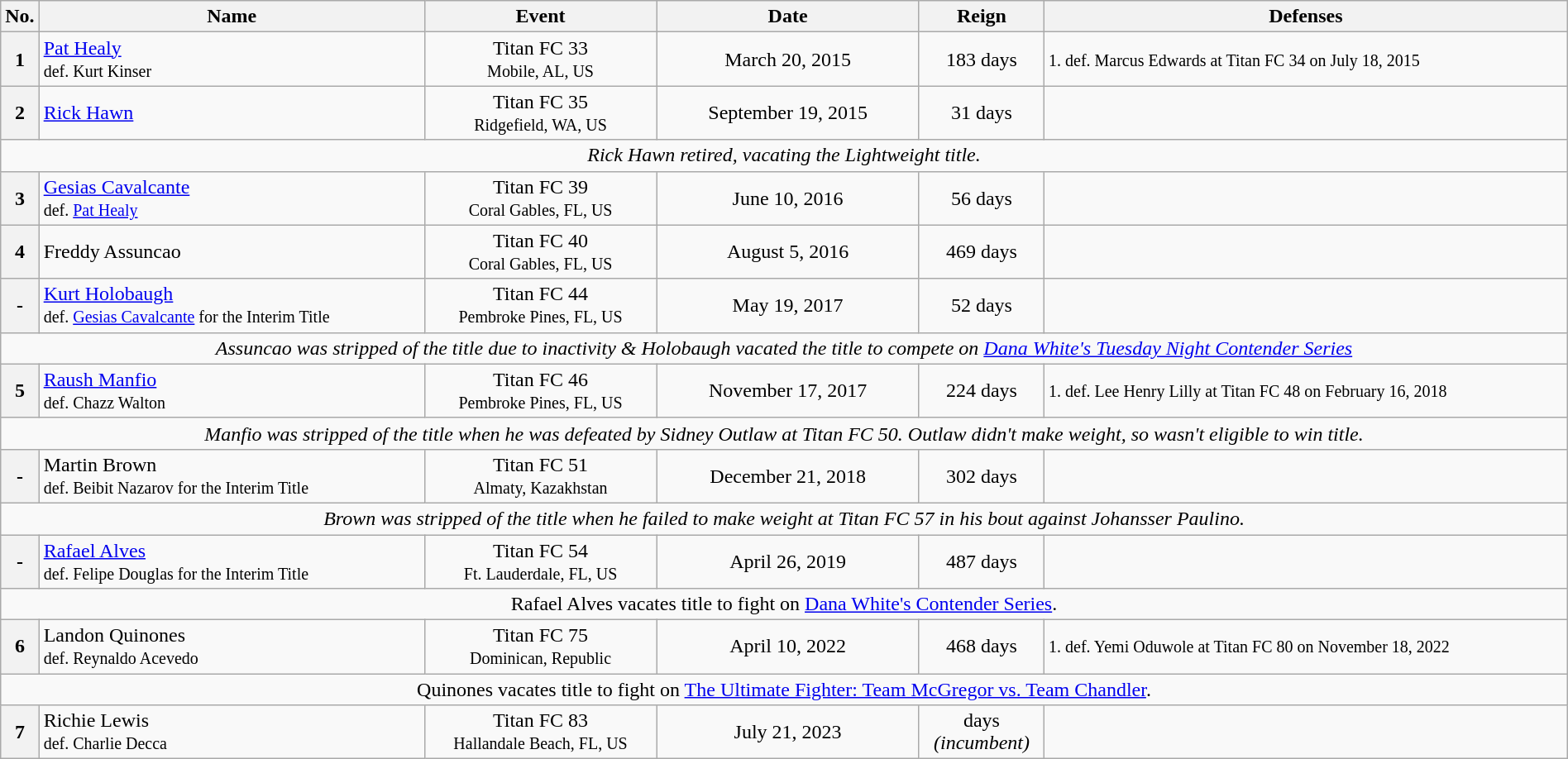<table class="wikitable" width=100%>
<tr>
<th width=1%>No.</th>
<th width=25%>Name</th>
<th width=15%>Event</th>
<th width=17%>Date</th>
<th width=8%>Reign</th>
<th width=40%>Defenses</th>
</tr>
<tr>
<th>1</th>
<td> <a href='#'>Pat Healy</a><small><br> def. Kurt Kinser</small></td>
<td align=center>Titan FC 33 <br><small> Mobile, AL, US</small></td>
<td align=center>March 20, 2015</td>
<td align=center>183 days</td>
<td><small> 1. def. Marcus Edwards at Titan FC 34 on July 18, 2015</small></td>
</tr>
<tr>
<th>2</th>
<td> <a href='#'>Rick Hawn</a><small></small></td>
<td align=center>Titan FC 35 <br><small> Ridgefield, WA, US</small></td>
<td align=center>September 19, 2015</td>
<td align=center>31 days</td>
<td></td>
</tr>
<tr>
<td align="center" colspan="6"><em>Rick Hawn retired, vacating the Lightweight title.</em></td>
</tr>
<tr>
<th>3</th>
<td> <a href='#'>Gesias Cavalcante</a><small><br> def. <a href='#'>Pat Healy</a></small></td>
<td align=center>Titan FC 39 <br><small> Coral Gables, FL, US</small></td>
<td align=center>June 10, 2016</td>
<td align=center>56 days</td>
<td></td>
</tr>
<tr>
<th>4</th>
<td> Freddy Assuncao</td>
<td align=center>Titan FC 40 <br><small> Coral Gables, FL, US</small></td>
<td align=center>August 5, 2016</td>
<td align=center>469 days</td>
<td></td>
</tr>
<tr>
<th>-</th>
<td> <a href='#'>Kurt Holobaugh</a><small><br> def. <a href='#'>Gesias Cavalcante</a> for the Interim Title</small></td>
<td align=center>Titan FC 44 <br><small> Pembroke Pines, FL, US</small></td>
<td align=center>May 19, 2017</td>
<td align=center>52 days</td>
<td></td>
</tr>
<tr>
<td align="center" colspan="6"><em>Assuncao was stripped of the title due to inactivity & Holobaugh vacated the title to compete on <a href='#'> Dana White's Tuesday Night Contender Series</a></em></td>
</tr>
<tr>
<th>5</th>
<td> <a href='#'>Raush Manfio</a><small><br> def. Chazz Walton</small></td>
<td align=center>Titan FC 46 <br><small> Pembroke Pines, FL, US</small></td>
<td align=center>November 17, 2017</td>
<td align=center>224 days</td>
<td><small> 1. def. Lee Henry Lilly at Titan FC 48 on February 16, 2018</small></td>
</tr>
<tr>
<td align="center" colspan="6"><em>Manfio was stripped of the title when he was defeated by Sidney Outlaw at Titan FC 50. Outlaw didn't make weight, so wasn't eligible to win title.</em></td>
</tr>
<tr>
<th>-</th>
<td> Martin Brown<small><br> def. Beibit Nazarov for the Interim Title</small></td>
<td align=center>Titan FC 51 <br><small> Almaty, Kazakhstan</small></td>
<td align=center>December 21, 2018</td>
<td align=center>302 days</td>
<td></td>
</tr>
<tr>
<td align="center" colspan="6"><em>Brown was stripped of the title when he failed to make weight at Titan FC 57 in his bout against Johansser Paulino.</em></td>
</tr>
<tr>
<th>-</th>
<td> <a href='#'>Rafael Alves</a><small><br> def. Felipe Douglas for the Interim Title</small></td>
<td align=center>Titan FC 54 <br><small> Ft. Lauderdale, FL, US</small></td>
<td align=center>April 26, 2019</td>
<td align=center>487 days</td>
<td></td>
</tr>
<tr>
<td align="center" colspan="6">Rafael Alves vacates title to fight on <a href='#'>Dana White's Contender Series</a>.</td>
</tr>
<tr>
<th>6</th>
<td> Landon Quinones<small><br> def. Reynaldo Acevedo</small></td>
<td align=center>Titan FC 75 <br><small> Dominican, Republic</small></td>
<td align=center>April 10, 2022</td>
<td align=center>468 days</td>
<td><small> 1. def. Yemi Oduwole at Titan FC 80 on November 18, 2022</small></td>
</tr>
<tr>
<td align="center" colspan="6">Quinones vacates title to fight on <a href='#'>The Ultimate Fighter: Team McGregor vs. Team Chandler</a>.</td>
</tr>
<tr>
<th>7</th>
<td> Richie Lewis<small><br> def. Charlie Decca</small></td>
<td align=center>Titan FC 83 <br><small> Hallandale Beach, FL, US</small></td>
<td align=center>July 21, 2023</td>
<td align=center> days<br><em>(incumbent)</em></td>
<td></td>
</tr>
</table>
